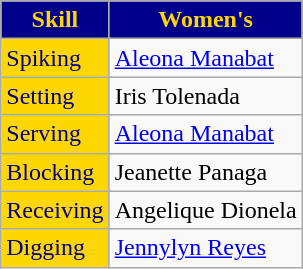<table class="wikitable">
<tr>
<th style="background:#00008B; color:#FFD700;" colspan="2">Skill</th>
<th style="background:#00008B; color:#FFD700;">Women's</th>
</tr>
<tr>
<td style="background:#FFD700; color:#00008B;" colspan="2">Spiking</td>
<td><a href='#'>Aleona Manabat</a></td>
</tr>
<tr>
<td style="background:#FFD700; color:#00008B;" colspan="2">Setting</td>
<td>Iris Tolenada</td>
</tr>
<tr>
<td style="background:#FFD700; color:#00008B;" colspan="2">Serving</td>
<td><a href='#'>Aleona Manabat</a></td>
</tr>
<tr>
<td style="background:#FFD700; color:#00008B;" colspan="2">Blocking</td>
<td>Jeanette Panaga</td>
</tr>
<tr>
<td style="background:#FFD700; color:#00008B;" colspan="2">Receiving</td>
<td>Angelique Dionela</td>
</tr>
<tr>
<td style="background:#FFD700; color:#00008B;" colspan="2">Digging</td>
<td><a href='#'>Jennylyn Reyes</a></td>
</tr>
</table>
